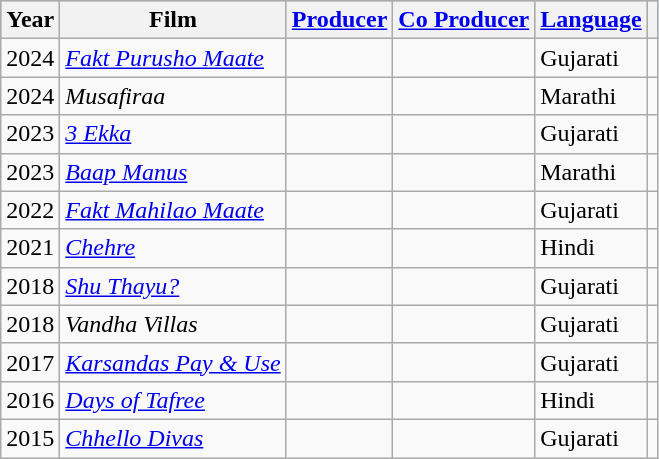<table class="wikitable">
<tr style="background:#b0c4de; text-align:center;">
<th scope="col">Year</th>
<th scope="col">Film</th>
<th scope="col"><a href='#'>Producer</a></th>
<th scope="col"><a href='#'>Co Producer</a></th>
<th scope="col"><a href='#'>Language</a></th>
<th scope="col"></th>
</tr>
<tr>
<td>2024</td>
<td><em><a href='#'>Fakt Purusho Maate</a></em></td>
<td></td>
<td></td>
<td>Gujarati</td>
<td></td>
</tr>
<tr>
<td>2024</td>
<td><em>Musafiraa</em></td>
<td></td>
<td></td>
<td>Marathi</td>
<td></td>
</tr>
<tr>
<td>2023</td>
<td><em><a href='#'>3 Ekka</a></em></td>
<td></td>
<td></td>
<td>Gujarati</td>
<td></td>
</tr>
<tr>
<td>2023</td>
<td><em><a href='#'>Baap Manus</a></em></td>
<td></td>
<td></td>
<td>Marathi</td>
<td></td>
</tr>
<tr>
<td>2022</td>
<td><em><a href='#'>Fakt Mahilao Maate</a></em></td>
<td></td>
<td></td>
<td>Gujarati</td>
<td></td>
</tr>
<tr>
<td>2021</td>
<td><em><a href='#'>Chehre</a></em></td>
<td></td>
<td></td>
<td>Hindi</td>
<td></td>
</tr>
<tr>
<td>2018</td>
<td><em><a href='#'>Shu Thayu?</a></em></td>
<td></td>
<td></td>
<td>Gujarati</td>
<td></td>
</tr>
<tr>
<td>2018</td>
<td><em>Vandha Villas</em></td>
<td></td>
<td></td>
<td>Gujarati</td>
<td></td>
</tr>
<tr>
<td>2017</td>
<td><em><a href='#'>Karsandas Pay & Use</a></em></td>
<td></td>
<td></td>
<td>Gujarati</td>
<td></td>
</tr>
<tr>
<td>2016</td>
<td><em><a href='#'>Days of Tafree</a></em></td>
<td></td>
<td></td>
<td>Hindi</td>
<td></td>
</tr>
<tr>
<td>2015</td>
<td><em><a href='#'>Chhello Divas</a></em></td>
<td></td>
<td></td>
<td>Gujarati</td>
<td></td>
</tr>
</table>
